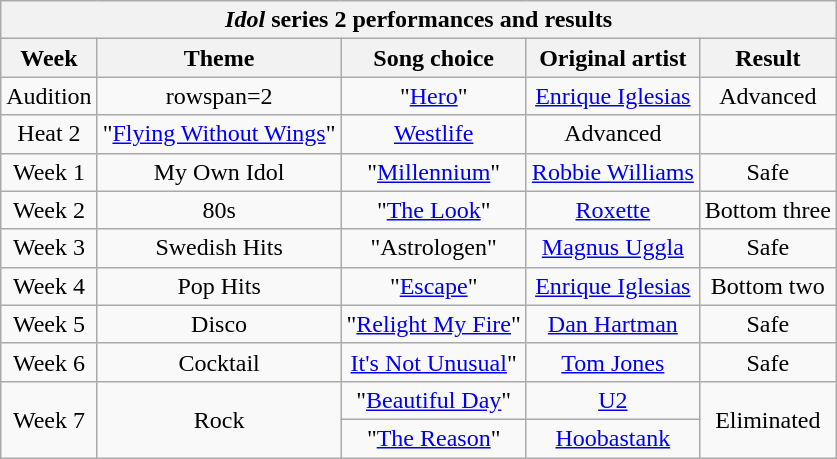<table class="wikitable collapsible collapsed">
<tr>
<th colspan="5"><em>Idol</em> series 2 performances and results</th>
</tr>
<tr>
<th>Week</th>
<th>Theme</th>
<th>Song choice</th>
<th>Original artist</th>
<th>Result</th>
</tr>
<tr style="text-align:center;">
<td>Audition</td>
<td>rowspan=2 </td>
<td>"<a href='#'>Hero</a>"</td>
<td><a href='#'>Enrique Iglesias</a></td>
<td>Advanced</td>
</tr>
<tr style="text-align:center;">
<td>Heat 2</td>
<td>"<a href='#'>Flying Without Wings</a>"</td>
<td><a href='#'>Westlife</a></td>
<td>Advanced</td>
</tr>
<tr style="text-align:center;">
<td>Week 1</td>
<td>My Own Idol</td>
<td>"<a href='#'>Millennium</a>"</td>
<td><a href='#'>Robbie Williams</a></td>
<td>Safe</td>
</tr>
<tr style="text-align:center;">
<td>Week 2</td>
<td>80s</td>
<td>"<a href='#'>The Look</a>"</td>
<td><a href='#'>Roxette</a></td>
<td>Bottom three</td>
</tr>
<tr style="text-align:center;">
<td>Week 3</td>
<td>Swedish Hits</td>
<td>"Astrologen"</td>
<td><a href='#'>Magnus Uggla</a></td>
<td>Safe</td>
</tr>
<tr style="text-align:center;">
<td>Week 4</td>
<td>Pop Hits</td>
<td>"<a href='#'>Escape</a>"</td>
<td><a href='#'>Enrique Iglesias</a></td>
<td>Bottom two</td>
</tr>
<tr style="text-align:center;">
<td>Week 5</td>
<td>Disco</td>
<td>"<a href='#'>Relight My Fire</a>"</td>
<td><a href='#'>Dan Hartman</a></td>
<td>Safe</td>
</tr>
<tr style="text-align:center;">
<td>Week 6</td>
<td>Cocktail</td>
<td><a href='#'>It's Not Unusual</a>"</td>
<td><a href='#'>Tom Jones</a></td>
<td>Safe</td>
</tr>
<tr style="text-align:center;">
<td rowspan="2">Week 7</td>
<td rowspan=2>Rock</td>
<td>"<a href='#'>Beautiful Day</a>"</td>
<td><a href='#'>U2</a></td>
<td rowspan="2">Eliminated</td>
</tr>
<tr style="text-align:center;">
<td>"<a href='#'>The Reason</a>"</td>
<td><a href='#'>Hoobastank</a></td>
</tr>
</table>
